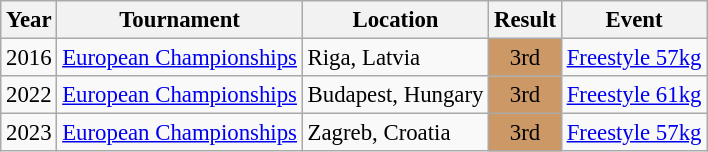<table class="wikitable" style="font-size:95%;">
<tr>
<th>Year</th>
<th>Tournament</th>
<th>Location</th>
<th>Result</th>
<th>Event</th>
</tr>
<tr>
<td>2016</td>
<td><a href='#'>European Championships</a></td>
<td>Riga, Latvia</td>
<td align="center" bgcolor="cc9966">3rd</td>
<td><a href='#'>Freestyle 57kg</a></td>
</tr>
<tr>
<td>2022</td>
<td><a href='#'>European Championships</a></td>
<td>Budapest, Hungary</td>
<td align="center" bgcolor="cc9966">3rd</td>
<td><a href='#'>Freestyle 61kg</a></td>
</tr>
<tr>
<td>2023</td>
<td><a href='#'>European Championships</a></td>
<td>Zagreb, Croatia</td>
<td align="center" bgcolor="cc9966">3rd</td>
<td><a href='#'>Freestyle 57kg</a></td>
</tr>
</table>
